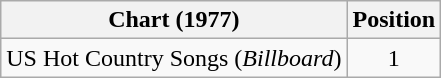<table class="wikitable">
<tr>
<th>Chart (1977)</th>
<th>Position</th>
</tr>
<tr>
<td>US Hot Country Songs (<em>Billboard</em>)</td>
<td align="center">1</td>
</tr>
</table>
